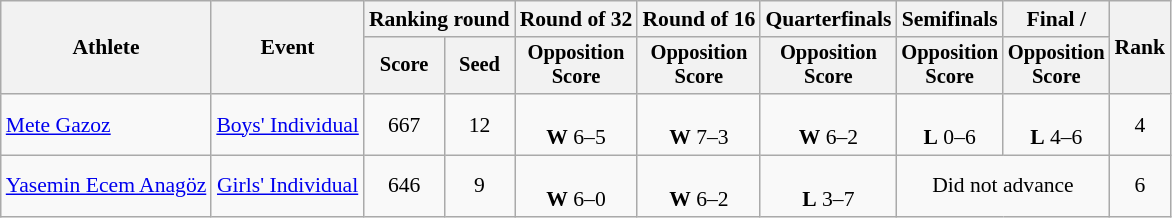<table class="wikitable" style="font-size:90%;">
<tr>
<th rowspan="2">Athlete</th>
<th rowspan="2">Event</th>
<th colspan="2">Ranking round</th>
<th>Round of 32</th>
<th>Round of 16</th>
<th>Quarterfinals</th>
<th>Semifinals</th>
<th>Final / </th>
<th rowspan=2>Rank</th>
</tr>
<tr style="font-size:95%">
<th>Score</th>
<th>Seed</th>
<th>Opposition<br>Score</th>
<th>Opposition<br>Score</th>
<th>Opposition<br>Score</th>
<th>Opposition<br>Score</th>
<th>Opposition<br>Score</th>
</tr>
<tr align=center>
<td align=left><a href='#'>Mete Gazoz</a></td>
<td><a href='#'>Boys' Individual</a></td>
<td>667</td>
<td>12</td>
<td><br><strong>W</strong> 6–5</td>
<td><br><strong>W</strong> 7–3</td>
<td><br><strong>W</strong> 6–2</td>
<td><br><strong>L</strong> 0–6</td>
<td><br><strong>L</strong> 4–6</td>
<td>4</td>
</tr>
<tr align=center>
<td align=left><a href='#'>Yasemin Ecem Anagöz</a></td>
<td><a href='#'>Girls' Individual</a></td>
<td>646</td>
<td>9</td>
<td><br><strong>W</strong> 6–0</td>
<td><br><strong>W</strong> 6–2</td>
<td><br><strong>L</strong> 3–7</td>
<td colspan=2>Did not advance</td>
<td>6</td>
</tr>
</table>
